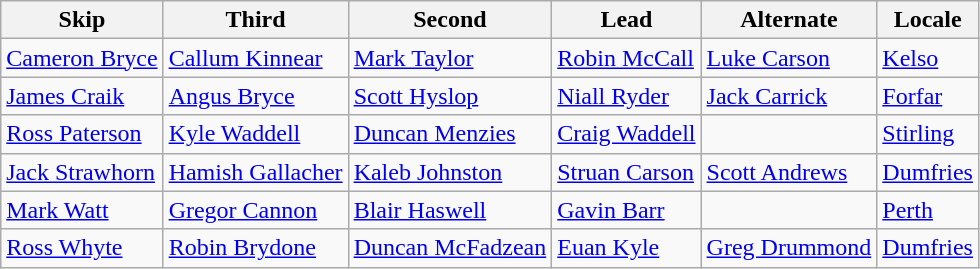<table class="wikitable">
<tr>
<th scope="col">Skip</th>
<th scope="col">Third</th>
<th scope="col">Second</th>
<th scope="col">Lead</th>
<th scope="col">Alternate</th>
<th scope="col">Locale</th>
</tr>
<tr>
<td><a href='#'>Cameron Bryce</a></td>
<td><a href='#'>Callum Kinnear</a></td>
<td><a href='#'>Mark Taylor</a></td>
<td><a href='#'>Robin McCall</a></td>
<td><a href='#'>Luke Carson</a></td>
<td><a href='#'>Kelso</a></td>
</tr>
<tr>
<td><a href='#'>James Craik</a></td>
<td><a href='#'>Angus Bryce</a></td>
<td><a href='#'>Scott Hyslop</a></td>
<td><a href='#'>Niall Ryder</a></td>
<td><a href='#'>Jack Carrick</a></td>
<td><a href='#'>Forfar</a></td>
</tr>
<tr>
<td><a href='#'>Ross Paterson</a></td>
<td><a href='#'>Kyle Waddell</a></td>
<td><a href='#'>Duncan Menzies</a></td>
<td><a href='#'>Craig Waddell</a></td>
<td></td>
<td><a href='#'>Stirling</a></td>
</tr>
<tr>
<td><a href='#'>Jack Strawhorn</a></td>
<td><a href='#'>Hamish Gallacher</a></td>
<td><a href='#'>Kaleb Johnston</a></td>
<td><a href='#'>Struan Carson</a></td>
<td><a href='#'>Scott Andrews</a></td>
<td><a href='#'>Dumfries</a></td>
</tr>
<tr>
<td><a href='#'>Mark Watt</a></td>
<td><a href='#'>Gregor Cannon</a></td>
<td><a href='#'>Blair Haswell</a></td>
<td><a href='#'>Gavin Barr</a></td>
<td></td>
<td><a href='#'>Perth</a></td>
</tr>
<tr>
<td><a href='#'>Ross Whyte</a></td>
<td><a href='#'>Robin Brydone</a></td>
<td><a href='#'>Duncan McFadzean</a></td>
<td><a href='#'>Euan Kyle</a></td>
<td><a href='#'>Greg Drummond</a></td>
<td><a href='#'>Dumfries</a></td>
</tr>
</table>
